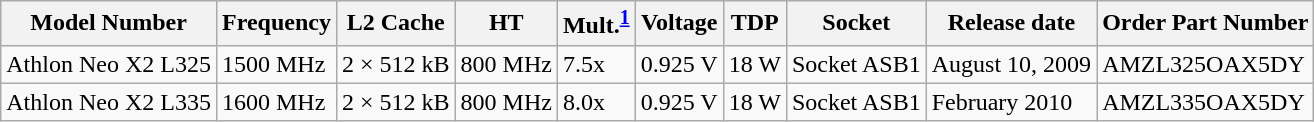<table class="wikitable">
<tr>
<th>Model Number</th>
<th>Frequency</th>
<th>L2 Cache</th>
<th>HT</th>
<th>Mult.<sup><a href='#'>1</a></sup></th>
<th>Voltage</th>
<th>TDP</th>
<th>Socket</th>
<th>Release date</th>
<th>Order Part Number</th>
</tr>
<tr>
<td>Athlon Neo X2 L325</td>
<td>1500 MHz</td>
<td>2 × 512 kB</td>
<td>800 MHz</td>
<td>7.5x</td>
<td>0.925 V</td>
<td>18 W</td>
<td>Socket ASB1</td>
<td>August 10, 2009</td>
<td>AMZL325OAX5DY</td>
</tr>
<tr>
<td>Athlon Neo X2 L335</td>
<td>1600 MHz</td>
<td>2 × 512 kB</td>
<td>800 MHz</td>
<td>8.0x</td>
<td>0.925 V</td>
<td>18 W</td>
<td>Socket ASB1</td>
<td>February 2010</td>
<td>AMZL335OAX5DY</td>
</tr>
</table>
